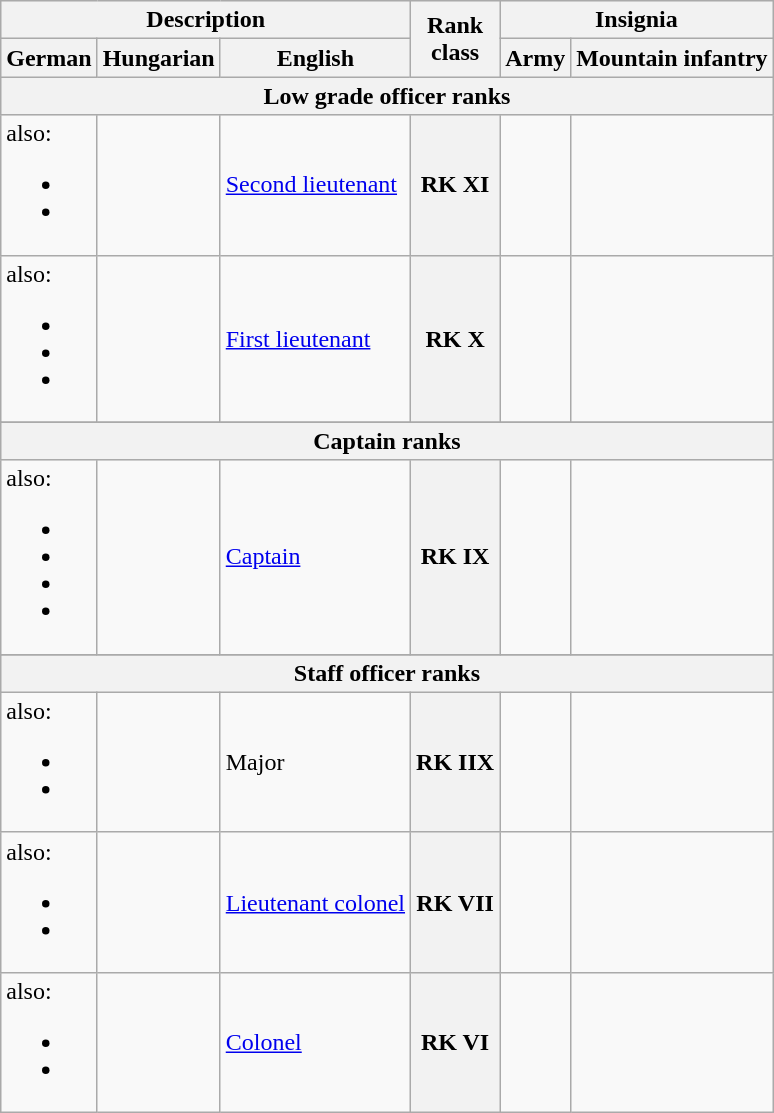<table class="wikitable">
<tr ---- bgcolor="#EEEEEE">
<th colspan="3" align="center">Description</th>
<th rowspan="2" align="center">Rank<br>class</th>
<th colspan="2" align="center">Insignia</th>
</tr>
<tr>
<th>German</th>
<th>Hungarian</th>
<th>English</th>
<th>Army</th>
<th>Mountain infantry</th>
</tr>
<tr ---- bgcolor="#EEEEEE">
<th colspan="6">Low grade officer ranks</th>
</tr>
<tr>
<td> also:<br><ul><li></li><li></li></ul></td>
<td></td>
<td><a href='#'>Second lieutenant</a></td>
<th>RK XI</th>
<td></td>
<td></td>
</tr>
<tr>
<td> also:<br><ul><li></li><li></li><li></li></ul></td>
<td></td>
<td><a href='#'>First lieutenant</a></td>
<th>RK X</th>
<td></td>
<td></td>
</tr>
<tr>
</tr>
<tr ---- bgcolor="#EEEEEE">
<th colspan="6">Captain ranks</th>
</tr>
<tr>
<td> also:<br><ul><li></li><li></li><li></li><li></li></ul></td>
<td></td>
<td><a href='#'>Captain</a></td>
<th>RK IX</th>
<td></td>
<td></td>
</tr>
<tr>
</tr>
<tr ---- bgcolor="#EEEEEE">
<th colspan="7">Staff officer ranks</th>
</tr>
<tr>
<td> also:<br><ul><li></li><li></li></ul></td>
<td></td>
<td>Major</td>
<th>RK IIX</th>
<td></td>
<td></td>
</tr>
<tr>
<td> also:<br><ul><li></li><li></li></ul></td>
<td></td>
<td><a href='#'>Lieutenant colonel</a></td>
<th>RK VII</th>
<td></td>
<td></td>
</tr>
<tr>
<td> also:<br><ul><li></li><li></li></ul></td>
<td></td>
<td><a href='#'>Colonel</a></td>
<th>RK VI</th>
<td></td>
<td></td>
</tr>
</table>
